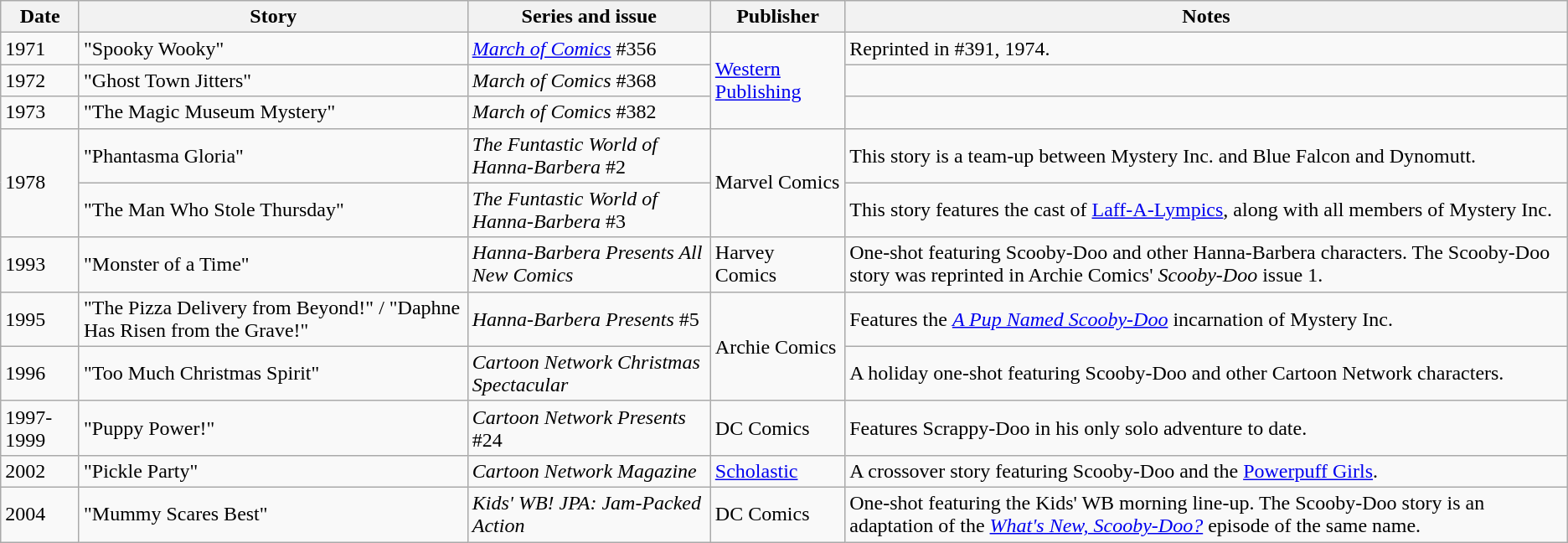<table class="wikitable sortable">
<tr>
<th>Date</th>
<th>Story</th>
<th>Series and issue</th>
<th>Publisher</th>
<th class="unsortable">Notes</th>
</tr>
<tr>
<td>1971</td>
<td>"Spooky Wooky"</td>
<td><em><a href='#'>March of Comics</a></em> #356</td>
<td rowspan="3"><a href='#'>Western Publishing</a></td>
<td>Reprinted in #391, 1974.</td>
</tr>
<tr>
<td>1972</td>
<td>"Ghost Town Jitters"</td>
<td><em>March of Comics</em> #368</td>
<td></td>
</tr>
<tr>
<td>1973</td>
<td>"The Magic Museum Mystery"</td>
<td><em>March of Comics</em> #382</td>
<td></td>
</tr>
<tr>
<td rowspan="2">1978</td>
<td>"Phantasma Gloria"</td>
<td><em>The Funtastic World of Hanna-Barbera</em> #2</td>
<td rowspan="2">Marvel Comics</td>
<td>This story is a team-up between Mystery Inc. and Blue Falcon and Dynomutt.</td>
</tr>
<tr>
<td>"The Man Who Stole Thursday"</td>
<td><em>The Funtastic World of Hanna-Barbera</em> #3</td>
<td>This story features the cast of <a href='#'>Laff-A-Lympics</a>, along with all members of Mystery Inc.</td>
</tr>
<tr>
<td>1993</td>
<td>"Monster of a Time"</td>
<td><em>Hanna-Barbera Presents All New Comics</em></td>
<td>Harvey Comics</td>
<td>One-shot featuring Scooby-Doo and other Hanna-Barbera characters. The Scooby-Doo story was reprinted in Archie Comics' <em>Scooby-Doo</em> issue 1.</td>
</tr>
<tr>
<td>1995</td>
<td>"The Pizza Delivery from Beyond!" / "Daphne Has Risen from the Grave!"</td>
<td><em>Hanna-Barbera Presents</em> #5</td>
<td rowspan="2">Archie Comics</td>
<td>Features the <em><a href='#'>A Pup Named Scooby-Doo</a></em> incarnation of Mystery Inc.</td>
</tr>
<tr>
<td>1996</td>
<td>"Too Much Christmas Spirit"</td>
<td><em>Cartoon Network Christmas Spectacular</em></td>
<td>A holiday one-shot featuring Scooby-Doo and other Cartoon Network characters.</td>
</tr>
<tr>
<td>1997-1999</td>
<td>"Puppy Power!"</td>
<td><em>Cartoon Network Presents</em> #24</td>
<td>DC Comics</td>
<td>Features Scrappy-Doo in his only solo adventure to date.</td>
</tr>
<tr>
<td>2002</td>
<td>"Pickle Party"</td>
<td><em>Cartoon Network Magazine</em></td>
<td><a href='#'>Scholastic</a></td>
<td>A crossover story featuring Scooby-Doo and the <a href='#'>Powerpuff Girls</a>.</td>
</tr>
<tr>
<td>2004</td>
<td>"Mummy Scares Best"</td>
<td><em>Kids' WB! JPA: Jam-Packed Action</em></td>
<td>DC Comics</td>
<td>One-shot featuring the Kids' WB morning line-up. The Scooby-Doo story is an adaptation of the <em><a href='#'>What's New, Scooby-Doo?</a></em> episode of the same name.</td>
</tr>
</table>
